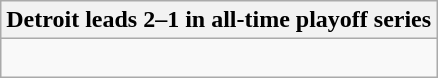<table class="wikitable collapsible collapsed">
<tr>
<th>Detroit leads 2–1 in all-time playoff series</th>
</tr>
<tr>
<td><br>

</td>
</tr>
</table>
